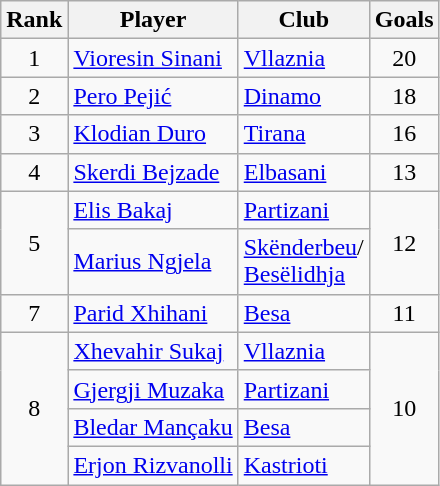<table class="wikitable" style="text-align:center">
<tr>
<th>Rank</th>
<th>Player</th>
<th>Club</th>
<th>Goals</th>
</tr>
<tr>
<td>1</td>
<td align="left"> <a href='#'>Vioresin Sinani</a></td>
<td align="left"><a href='#'>Vllaznia</a></td>
<td>20</td>
</tr>
<tr>
<td>2</td>
<td align="left"> <a href='#'>Pero Pejić</a></td>
<td align="left"><a href='#'>Dinamo</a></td>
<td>18</td>
</tr>
<tr>
<td>3</td>
<td align="left"> <a href='#'>Klodian Duro</a></td>
<td align="left"><a href='#'>Tirana</a></td>
<td>16</td>
</tr>
<tr>
<td>4</td>
<td align="left"> <a href='#'>Skerdi Bejzade</a></td>
<td align="left"><a href='#'>Elbasani</a></td>
<td>13</td>
</tr>
<tr>
<td rowspan="2">5</td>
<td align="left"> <a href='#'>Elis Bakaj</a></td>
<td align="left"><a href='#'>Partizani</a></td>
<td rowspan="2">12</td>
</tr>
<tr>
<td align="left"> <a href='#'>Marius Ngjela</a></td>
<td align="left"><a href='#'>Skënderbeu</a>/<br><a href='#'>Besëlidhja</a></td>
</tr>
<tr>
<td>7</td>
<td align="left"> <a href='#'>Parid Xhihani</a></td>
<td align="left"><a href='#'>Besa</a></td>
<td>11</td>
</tr>
<tr>
<td rowspan="4">8</td>
<td align="left"> <a href='#'>Xhevahir Sukaj</a></td>
<td align="left"><a href='#'>Vllaznia</a></td>
<td rowspan="4">10</td>
</tr>
<tr>
<td align="left"> <a href='#'>Gjergji Muzaka</a></td>
<td align="left"><a href='#'>Partizani</a></td>
</tr>
<tr>
<td align="left"> <a href='#'>Bledar Mançaku</a></td>
<td align="left"><a href='#'>Besa</a></td>
</tr>
<tr>
<td align="left"> <a href='#'>Erjon Rizvanolli</a></td>
<td align="left"><a href='#'>Kastrioti</a></td>
</tr>
</table>
